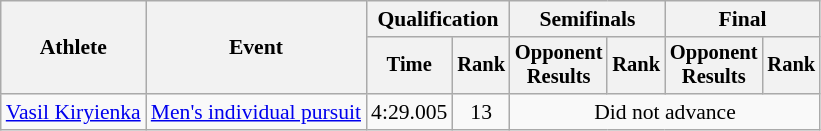<table class=wikitable style="font-size:90%">
<tr>
<th rowspan="2">Athlete</th>
<th rowspan="2">Event</th>
<th colspan="2">Qualification</th>
<th colspan="2">Semifinals</th>
<th colspan="2">Final</th>
</tr>
<tr style="font-size:95%">
<th>Time</th>
<th>Rank</th>
<th>Opponent<br>Results</th>
<th>Rank</th>
<th>Opponent<br>Results</th>
<th>Rank</th>
</tr>
<tr align=center>
<td align=left><a href='#'>Vasil Kiryienka</a></td>
<td align=left><a href='#'>Men's individual pursuit</a></td>
<td>4:29.005</td>
<td>13</td>
<td colspan=4>Did not advance</td>
</tr>
</table>
